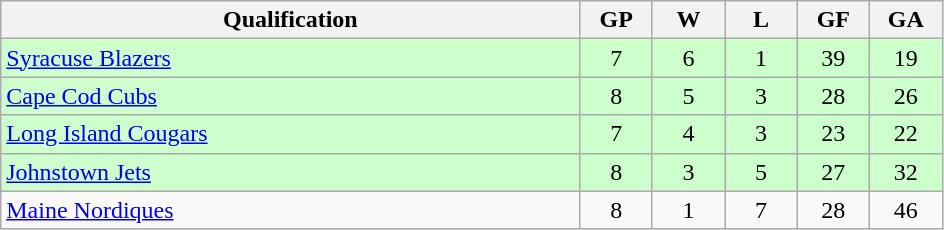<table class="wikitable">
<tr>
<th width="40%" bgcolor="#e0e0e0">Qualification</th>
<th width="5%" bgcolor="#e0e0e0">GP</th>
<th width="5%" bgcolor="#e0e0e0">W</th>
<th width="5%" bgcolor="#e0e0e0">L</th>
<th width="5%" bgcolor="#e0e0e0">GF</th>
<th width="5%" bgcolor="#e0e0e0">GA</th>
</tr>
<tr align="center" bgcolor="#CCFFCC">
<td align="left"><a href='#'>Syracuse Blazers</a></td>
<td>7</td>
<td>6</td>
<td>1</td>
<td>39</td>
<td>19</td>
</tr>
<tr align="center" bgcolor="#CCFFCC">
<td align="left"><a href='#'>Cape Cod Cubs</a></td>
<td>8</td>
<td>5</td>
<td>3</td>
<td>28</td>
<td>26</td>
</tr>
<tr align="center" bgcolor="#CCFFCC">
<td align="left"><a href='#'>Long Island Cougars</a></td>
<td>7</td>
<td>4</td>
<td>3</td>
<td>23</td>
<td>22</td>
</tr>
<tr align="center" bgcolor="#CCFFCC">
<td align="left"><a href='#'>Johnstown Jets</a></td>
<td>8</td>
<td>3</td>
<td>5</td>
<td>27</td>
<td>32</td>
</tr>
<tr align="center">
<td align="left"><a href='#'>Maine Nordiques</a></td>
<td>8</td>
<td>1</td>
<td>7</td>
<td>28</td>
<td>46</td>
</tr>
</table>
